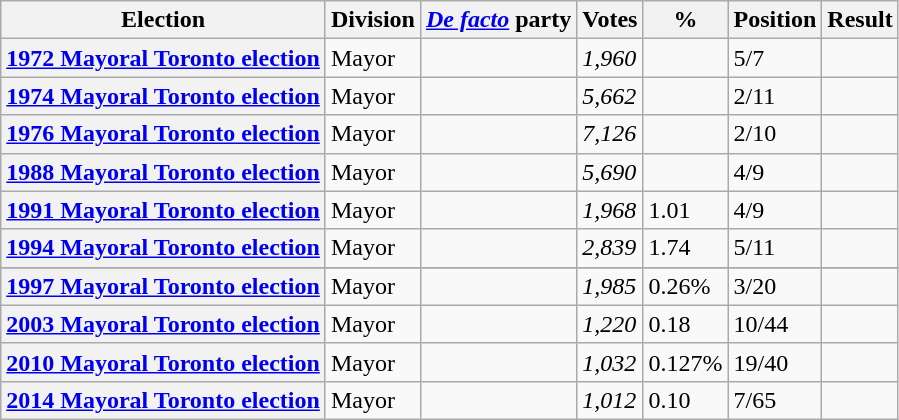<table class="wikitable">
<tr>
<th>Election</th>
<th>Division</th>
<th><em><a href='#'>De facto</a></em> party</th>
<th>Votes</th>
<th>%</th>
<th>Position</th>
<th>Result</th>
</tr>
<tr>
<th><a href='#'>1972 Mayoral Toronto election</a></th>
<td>Mayor</td>
<td></td>
<td><em>1,960</em></td>
<td></td>
<td>5/7</td>
<td></td>
</tr>
<tr>
<th><a href='#'>1974 Mayoral Toronto election</a></th>
<td>Mayor</td>
<td></td>
<td><em>5,662</em></td>
<td></td>
<td>2/11</td>
<td></td>
</tr>
<tr>
<th><a href='#'>1976 Mayoral Toronto election</a></th>
<td>Mayor</td>
<td></td>
<td><em>7,126</em></td>
<td></td>
<td>2/10</td>
<td></td>
</tr>
<tr>
<th><a href='#'>1988 Mayoral Toronto election</a></th>
<td>Mayor</td>
<td></td>
<td><em>5,690</em></td>
<td></td>
<td>4/9</td>
<td></td>
</tr>
<tr>
<th><a href='#'>1991 Mayoral Toronto election</a></th>
<td>Mayor</td>
<td></td>
<td><em>1,968</em></td>
<td>1.01</td>
<td>4/9</td>
<td></td>
</tr>
<tr>
<th><a href='#'>1994 Mayoral Toronto election</a></th>
<td>Mayor</td>
<td></td>
<td><em>2,839</em></td>
<td>1.74</td>
<td>5/11</td>
<td></td>
</tr>
<tr>
</tr>
<tr>
<th><a href='#'>1997 Mayoral Toronto election</a></th>
<td>Mayor</td>
<td></td>
<td><em>1,985</em></td>
<td>0.26%</td>
<td>3/20</td>
<td></td>
</tr>
<tr>
<th><a href='#'>2003 Mayoral Toronto election</a></th>
<td>Mayor</td>
<td></td>
<td><em>1,220</em></td>
<td>0.18</td>
<td>10/44</td>
<td></td>
</tr>
<tr>
<th><a href='#'>2010 Mayoral Toronto election</a></th>
<td>Mayor</td>
<td></td>
<td><em>1,032</em></td>
<td>0.127%</td>
<td>19/40</td>
<td></td>
</tr>
<tr>
<th><a href='#'>2014 Mayoral Toronto election</a></th>
<td>Mayor</td>
<td></td>
<td><em>1,012</em></td>
<td>0.10</td>
<td>7/65</td>
<td></td>
</tr>
</table>
